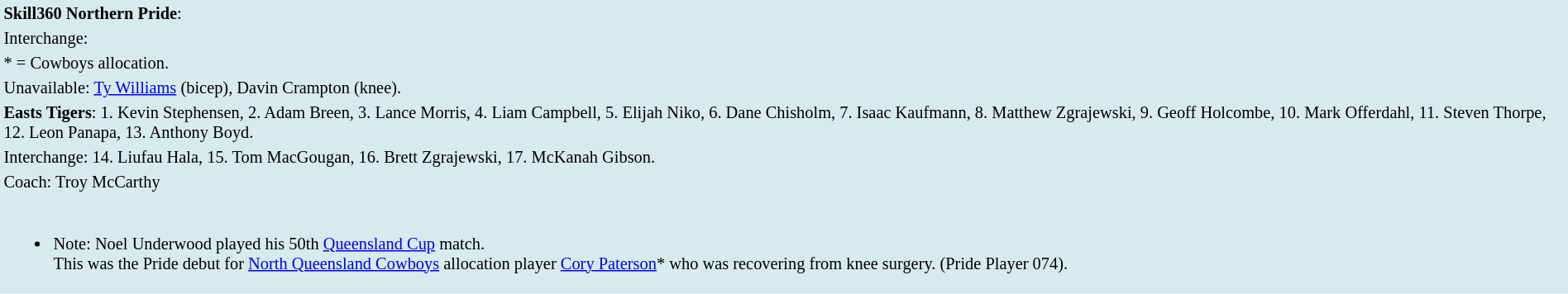<table style="background:#d7ebed; font-size:85%; width:100%;">
<tr>
<td><strong>Skill360 Northern Pride</strong>:             </td>
</tr>
<tr>
<td>Interchange:    </td>
</tr>
<tr>
<td>* = Cowboys allocation.</td>
</tr>
<tr>
<td>Unavailable: <a href='#'>Ty Williams</a> (bicep), Davin Crampton (knee).</td>
</tr>
<tr>
<td><strong>Easts Tigers</strong>: 1. Kevin Stephensen, 2. Adam Breen, 3. Lance Morris, 4. Liam Campbell, 5. Elijah Niko, 6. Dane Chisholm, 7. Isaac Kaufmann, 8. Matthew Zgrajewski, 9. Geoff Holcombe, 10. Mark Offerdahl, 11. Steven Thorpe, 12. Leon Panapa, 13. Anthony Boyd.</td>
</tr>
<tr>
<td>Interchange: 14. Liufau Hala, 15. Tom MacGougan, 16. Brett Zgrajewski, 17. McKanah Gibson.</td>
</tr>
<tr>
<td>Coach: Troy McCarthy</td>
</tr>
<tr>
<td><br><ul><li>Note: Noel Underwood played his 50th <a href='#'>Queensland Cup</a> match.<br>This was the Pride debut for <a href='#'>North Queensland Cowboys</a> allocation player <a href='#'>Cory Paterson</a>* who was recovering from knee surgery. (Pride Player 074).</li></ul></td>
</tr>
</table>
